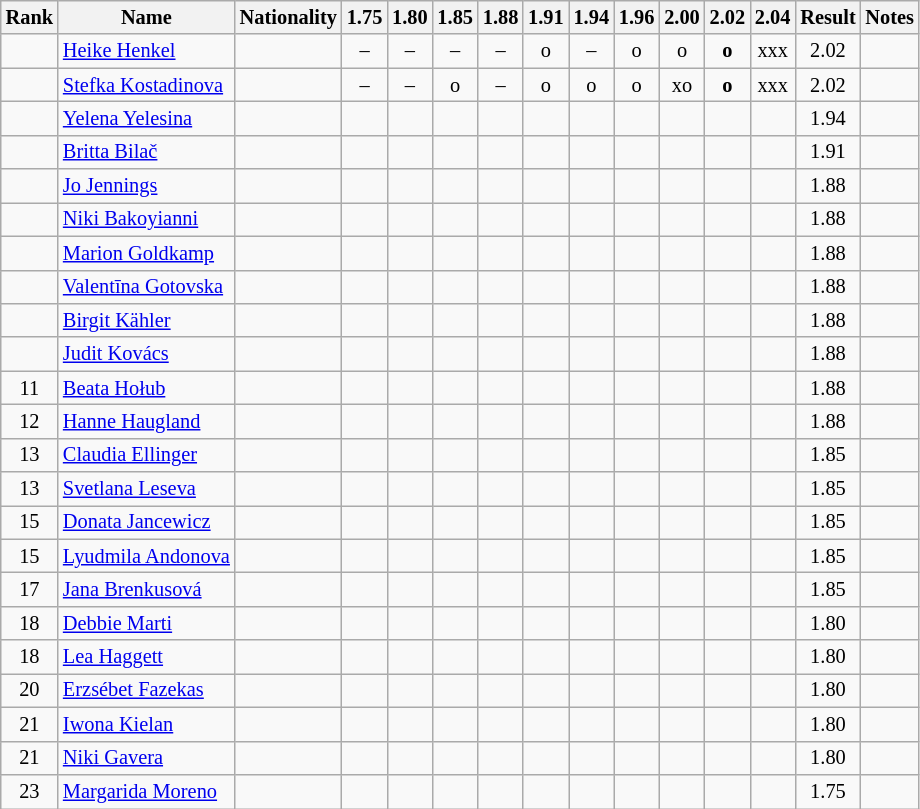<table class="wikitable sortable" style="text-align:center;font-size:85%">
<tr>
<th>Rank</th>
<th>Name</th>
<th>Nationality</th>
<th>1.75</th>
<th>1.80</th>
<th>1.85</th>
<th>1.88</th>
<th>1.91</th>
<th>1.94</th>
<th>1.96</th>
<th>2.00</th>
<th>2.02</th>
<th>2.04</th>
<th>Result</th>
<th>Notes</th>
</tr>
<tr>
<td></td>
<td align="left"><a href='#'>Heike Henkel</a></td>
<td align=left></td>
<td>–</td>
<td>–</td>
<td>–</td>
<td>–</td>
<td>o</td>
<td>–</td>
<td>o</td>
<td>o</td>
<td><strong>o</strong></td>
<td>xxx</td>
<td>2.02</td>
<td></td>
</tr>
<tr>
<td></td>
<td align="left"><a href='#'>Stefka Kostadinova</a></td>
<td align=left></td>
<td>–</td>
<td>–</td>
<td>o</td>
<td>–</td>
<td>o</td>
<td>o</td>
<td>o</td>
<td>xo</td>
<td><strong>o</strong></td>
<td>xxx</td>
<td>2.02</td>
<td></td>
</tr>
<tr>
<td></td>
<td align="left"><a href='#'>Yelena Yelesina</a></td>
<td align=left></td>
<td></td>
<td></td>
<td></td>
<td></td>
<td></td>
<td></td>
<td></td>
<td></td>
<td></td>
<td></td>
<td>1.94</td>
<td></td>
</tr>
<tr>
<td></td>
<td align="left"><a href='#'>Britta Bilač</a></td>
<td align=left></td>
<td></td>
<td></td>
<td></td>
<td></td>
<td></td>
<td></td>
<td></td>
<td></td>
<td></td>
<td></td>
<td>1.91</td>
<td></td>
</tr>
<tr>
<td></td>
<td align="left"><a href='#'>Jo Jennings</a></td>
<td align=left></td>
<td></td>
<td></td>
<td></td>
<td></td>
<td></td>
<td></td>
<td></td>
<td></td>
<td></td>
<td></td>
<td>1.88</td>
<td></td>
</tr>
<tr>
<td></td>
<td align="left"><a href='#'>Niki Bakoyianni</a></td>
<td align=left></td>
<td></td>
<td></td>
<td></td>
<td></td>
<td></td>
<td></td>
<td></td>
<td></td>
<td></td>
<td></td>
<td>1.88</td>
<td></td>
</tr>
<tr>
<td></td>
<td align="left"><a href='#'>Marion Goldkamp</a></td>
<td align=left></td>
<td></td>
<td></td>
<td></td>
<td></td>
<td></td>
<td></td>
<td></td>
<td></td>
<td></td>
<td></td>
<td>1.88</td>
<td></td>
</tr>
<tr>
<td></td>
<td align="left"><a href='#'>Valentīna Gotovska</a></td>
<td align=left></td>
<td></td>
<td></td>
<td></td>
<td></td>
<td></td>
<td></td>
<td></td>
<td></td>
<td></td>
<td></td>
<td>1.88</td>
<td></td>
</tr>
<tr>
<td></td>
<td align="left"><a href='#'>Birgit Kähler</a></td>
<td align=left></td>
<td></td>
<td></td>
<td></td>
<td></td>
<td></td>
<td></td>
<td></td>
<td></td>
<td></td>
<td></td>
<td>1.88</td>
<td></td>
</tr>
<tr>
<td></td>
<td align="left"><a href='#'>Judit Kovács</a></td>
<td align=left></td>
<td></td>
<td></td>
<td></td>
<td></td>
<td></td>
<td></td>
<td></td>
<td></td>
<td></td>
<td></td>
<td>1.88</td>
<td></td>
</tr>
<tr>
<td>11</td>
<td align="left"><a href='#'>Beata Hołub</a></td>
<td align=left></td>
<td></td>
<td></td>
<td></td>
<td></td>
<td></td>
<td></td>
<td></td>
<td></td>
<td></td>
<td></td>
<td>1.88</td>
<td></td>
</tr>
<tr>
<td>12</td>
<td align="left"><a href='#'>Hanne Haugland</a></td>
<td align=left></td>
<td></td>
<td></td>
<td></td>
<td></td>
<td></td>
<td></td>
<td></td>
<td></td>
<td></td>
<td></td>
<td>1.88</td>
<td></td>
</tr>
<tr>
<td>13</td>
<td align="left"><a href='#'>Claudia Ellinger</a></td>
<td align=left></td>
<td></td>
<td></td>
<td></td>
<td></td>
<td></td>
<td></td>
<td></td>
<td></td>
<td></td>
<td></td>
<td>1.85</td>
<td></td>
</tr>
<tr>
<td>13</td>
<td align="left"><a href='#'>Svetlana Leseva</a></td>
<td align=left></td>
<td></td>
<td></td>
<td></td>
<td></td>
<td></td>
<td></td>
<td></td>
<td></td>
<td></td>
<td></td>
<td>1.85</td>
<td></td>
</tr>
<tr>
<td>15</td>
<td align="left"><a href='#'>Donata Jancewicz</a></td>
<td align=left></td>
<td></td>
<td></td>
<td></td>
<td></td>
<td></td>
<td></td>
<td></td>
<td></td>
<td></td>
<td></td>
<td>1.85</td>
<td></td>
</tr>
<tr>
<td>15</td>
<td align="left"><a href='#'>Lyudmila Andonova</a></td>
<td align=left></td>
<td></td>
<td></td>
<td></td>
<td></td>
<td></td>
<td></td>
<td></td>
<td></td>
<td></td>
<td></td>
<td>1.85</td>
<td></td>
</tr>
<tr>
<td>17</td>
<td align="left"><a href='#'>Jana Brenkusová</a></td>
<td align=left></td>
<td></td>
<td></td>
<td></td>
<td></td>
<td></td>
<td></td>
<td></td>
<td></td>
<td></td>
<td></td>
<td>1.85</td>
<td></td>
</tr>
<tr>
<td>18</td>
<td align="left"><a href='#'>Debbie Marti</a></td>
<td align=left></td>
<td></td>
<td></td>
<td></td>
<td></td>
<td></td>
<td></td>
<td></td>
<td></td>
<td></td>
<td></td>
<td>1.80</td>
<td></td>
</tr>
<tr>
<td>18</td>
<td align="left"><a href='#'>Lea Haggett</a></td>
<td align=left></td>
<td></td>
<td></td>
<td></td>
<td></td>
<td></td>
<td></td>
<td></td>
<td></td>
<td></td>
<td></td>
<td>1.80</td>
<td></td>
</tr>
<tr>
<td>20</td>
<td align="left"><a href='#'>Erzsébet Fazekas</a></td>
<td align=left></td>
<td></td>
<td></td>
<td></td>
<td></td>
<td></td>
<td></td>
<td></td>
<td></td>
<td></td>
<td></td>
<td>1.80</td>
<td></td>
</tr>
<tr>
<td>21</td>
<td align="left"><a href='#'>Iwona Kielan</a></td>
<td align=left></td>
<td></td>
<td></td>
<td></td>
<td></td>
<td></td>
<td></td>
<td></td>
<td></td>
<td></td>
<td></td>
<td>1.80</td>
<td></td>
</tr>
<tr>
<td>21</td>
<td align="left"><a href='#'>Niki Gavera</a></td>
<td align=left></td>
<td></td>
<td></td>
<td></td>
<td></td>
<td></td>
<td></td>
<td></td>
<td></td>
<td></td>
<td></td>
<td>1.80</td>
<td></td>
</tr>
<tr>
<td>23</td>
<td align="left"><a href='#'>Margarida Moreno</a></td>
<td align=left></td>
<td></td>
<td></td>
<td></td>
<td></td>
<td></td>
<td></td>
<td></td>
<td></td>
<td></td>
<td></td>
<td>1.75</td>
<td></td>
</tr>
</table>
